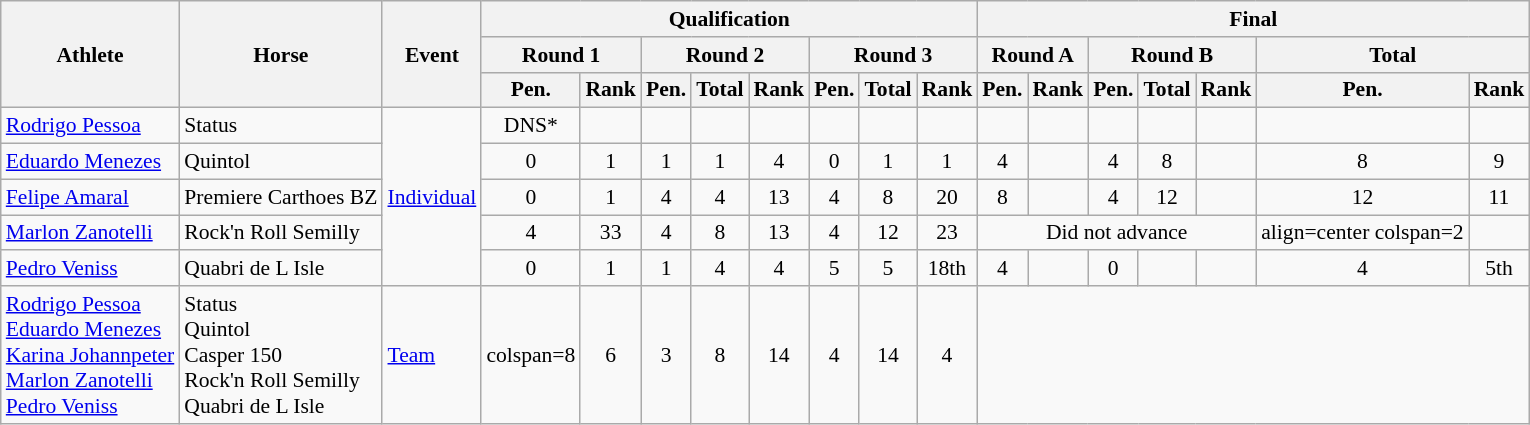<table class="wikitable" style="font-size:90%">
<tr>
<th rowspan="3">Athlete</th>
<th rowspan="3">Horse</th>
<th rowspan="3">Event</th>
<th colspan="8">Qualification</th>
<th colspan="7">Final</th>
</tr>
<tr>
<th colspan="2">Round 1</th>
<th colspan="3">Round 2</th>
<th colspan="3">Round 3</th>
<th colspan="2">Round A</th>
<th colspan="3">Round B</th>
<th colspan="2">Total</th>
</tr>
<tr>
<th>Pen.</th>
<th>Rank</th>
<th>Pen.</th>
<th>Total</th>
<th>Rank</th>
<th>Pen.</th>
<th>Total</th>
<th>Rank</th>
<th>Pen.</th>
<th>Rank</th>
<th>Pen.</th>
<th>Total</th>
<th>Rank</th>
<th>Pen.</th>
<th>Rank</th>
</tr>
<tr>
<td><a href='#'>Rodrigo Pessoa</a></td>
<td>Status</td>
<td rowspan=5><a href='#'>Individual</a></td>
<td align=center>DNS*</td>
<td align=center></td>
<td align=center></td>
<td align=center></td>
<td align=center></td>
<td align=center></td>
<td align=center></td>
<td align=center></td>
<td align=center></td>
<td align=center></td>
<td align=center></td>
<td align=center></td>
<td align=center></td>
<td align=center></td>
<td align=center></td>
</tr>
<tr>
<td><a href='#'>Eduardo Menezes</a></td>
<td>Quintol</td>
<td align=center>0</td>
<td align=center>1</td>
<td align=center>1</td>
<td align=center>1</td>
<td align=center>4</td>
<td align=center>0</td>
<td align=center>1</td>
<td align=center>1</td>
<td align=center>4</td>
<td align=center></td>
<td align=center>4</td>
<td align=center>8</td>
<td align=center></td>
<td align=center>8</td>
<td align=center>9</td>
</tr>
<tr>
<td><a href='#'>Felipe Amaral</a></td>
<td>Premiere Carthoes BZ</td>
<td align=center>0</td>
<td align=center>1</td>
<td align=center>4</td>
<td align=center>4</td>
<td align=center>13</td>
<td align=center>4</td>
<td align=center>8</td>
<td align=center>20</td>
<td align=center>8</td>
<td align=center></td>
<td align=center>4</td>
<td align=center>12</td>
<td align=center></td>
<td align=center>12</td>
<td align=center>11</td>
</tr>
<tr>
<td><a href='#'>Marlon Zanotelli</a></td>
<td>Rock'n Roll Semilly</td>
<td align=center>4</td>
<td align=center>33</td>
<td align=center>4</td>
<td align=center>8</td>
<td align=center>13</td>
<td align=center>4</td>
<td align=center>12</td>
<td align=center>23</td>
<td align=center colspan=5>Did not advance</td>
<td>align=center colspan=2 </td>
</tr>
<tr>
<td><a href='#'>Pedro Veniss</a></td>
<td>Quabri de L Isle</td>
<td align=center>0</td>
<td align=center>1</td>
<td align=center>1</td>
<td align=center>4</td>
<td align=center>4</td>
<td align=center>5</td>
<td align=center>5</td>
<td align=center>18th</td>
<td align=center>4</td>
<td align=center></td>
<td align=center>0</td>
<td align=center></td>
<td align=center></td>
<td align=center>4</td>
<td align=center>5th</td>
</tr>
<tr>
<td><a href='#'>Rodrigo Pessoa</a><br><a href='#'>Eduardo Menezes</a><br><a href='#'>Karina Johannpeter</a><br><a href='#'>Marlon Zanotelli</a><br><a href='#'>Pedro Veniss</a></td>
<td>Status<br>Quintol<br>Casper 150<br>Rock'n Roll Semilly<br>Quabri de L Isle</td>
<td align=left><a href='#'>Team</a></td>
<td>colspan=8 </td>
<td align=center>6</td>
<td align=center>3</td>
<td align=center>8</td>
<td align=center>14</td>
<td align=center>4</td>
<td align=center>14</td>
<td align=center>4</td>
</tr>
</table>
